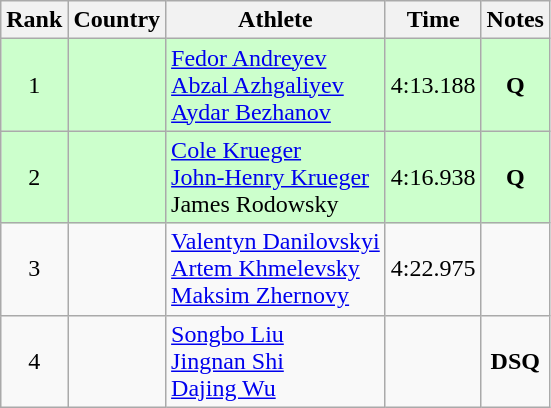<table class="wikitable sortable" style="text-align:center">
<tr>
<th>Rank</th>
<th>Country</th>
<th>Athlete</th>
<th>Time</th>
<th>Notes</th>
</tr>
<tr style="background:#cfc;">
<td>1</td>
<td align=left></td>
<td align=left><a href='#'>Fedor Andreyev</a> <br> <a href='#'>Abzal Azhgaliyev</a> <br> <a href='#'>Aydar Bezhanov</a></td>
<td>4:13.188</td>
<td><strong>Q</strong></td>
</tr>
<tr style="background:#cfc;">
<td>2</td>
<td align=left></td>
<td align=left><a href='#'>Cole Krueger</a> <br> <a href='#'>John-Henry Krueger</a> <br> James Rodowsky</td>
<td>4:16.938</td>
<td><strong>Q</strong></td>
</tr>
<tr>
<td>3</td>
<td align=left></td>
<td align=left><a href='#'>Valentyn Danilovskyi</a> <br> <a href='#'>Artem Khmelevsky</a> <br> <a href='#'>Maksim Zhernovy</a></td>
<td>4:22.975</td>
<td></td>
</tr>
<tr>
<td>4</td>
<td align=left></td>
<td align=left><a href='#'>Songbo Liu</a> <br> <a href='#'>Jingnan Shi</a> <br> <a href='#'>Dajing Wu</a></td>
<td></td>
<td><strong>DSQ</strong></td>
</tr>
</table>
